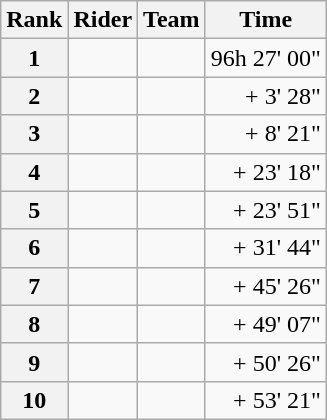<table class="wikitable">
<tr>
<th scope="col">Rank</th>
<th scope="col">Rider</th>
<th scope="col">Team</th>
<th scope="col">Time</th>
</tr>
<tr>
<th scope="row">1</th>
<td></td>
<td></td>
<td style="text-align:right;">96h 27' 00"</td>
</tr>
<tr>
<th scope="row">2</th>
<td></td>
<td></td>
<td style="text-align:right;">+ 3' 28"</td>
</tr>
<tr>
<th scope="row">3</th>
<td></td>
<td></td>
<td style="text-align:right;">+ 8' 21"</td>
</tr>
<tr>
<th scope="row">4</th>
<td></td>
<td></td>
<td style="text-align:right;">+ 23' 18"</td>
</tr>
<tr>
<th scope="row">5</th>
<td></td>
<td></td>
<td style="text-align:right;">+ 23' 51"</td>
</tr>
<tr>
<th scope="row">6</th>
<td></td>
<td></td>
<td style="text-align:right;">+ 31' 44"</td>
</tr>
<tr>
<th scope="row">7</th>
<td></td>
<td></td>
<td style="text-align:right;">+ 45' 26"</td>
</tr>
<tr>
<th scope="row">8</th>
<td></td>
<td></td>
<td style="text-align:right;">+ 49' 07"</td>
</tr>
<tr>
<th scope="row">9</th>
<td></td>
<td></td>
<td style="text-align:right;">+ 50' 26"</td>
</tr>
<tr>
<th scope="row">10</th>
<td></td>
<td></td>
<td style="text-align:right;">+ 53' 21"</td>
</tr>
</table>
